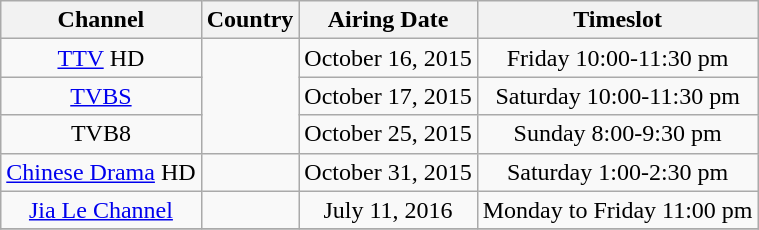<table class="wikitable" style="text-align:center">
<tr>
<th>Channel</th>
<th>Country</th>
<th>Airing Date</th>
<th>Timeslot</th>
</tr>
<tr>
<td><a href='#'>TTV</a> HD</td>
<td rowspan=3></td>
<td>October 16, 2015</td>
<td>Friday 10:00-11:30 pm</td>
</tr>
<tr>
<td><a href='#'>TVBS</a></td>
<td>October 17, 2015</td>
<td>Saturday 10:00-11:30 pm</td>
</tr>
<tr>
<td>TVB8</td>
<td>October 25, 2015</td>
<td>Sunday 8:00-9:30 pm</td>
</tr>
<tr>
<td><a href='#'>Chinese Drama</a> HD</td>
<td></td>
<td>October 31, 2015</td>
<td>Saturday 1:00-2:30 pm</td>
</tr>
<tr>
<td><a href='#'>Jia Le Channel</a></td>
<td></td>
<td>July 11, 2016</td>
<td>Monday to Friday 11:00 pm</td>
</tr>
<tr>
</tr>
</table>
